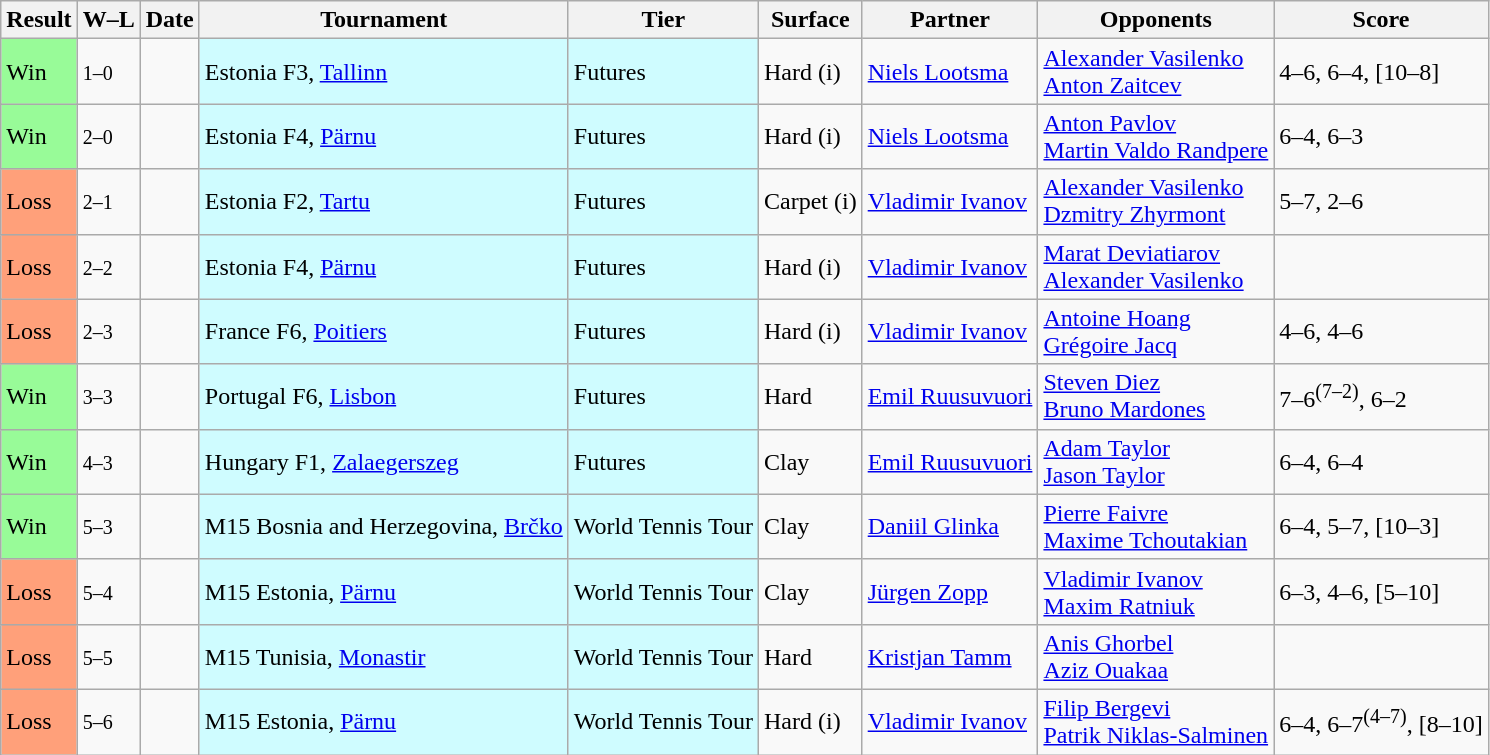<table class="sortable wikitable">
<tr>
<th>Result</th>
<th class="unsortable">W–L</th>
<th>Date</th>
<th>Tournament</th>
<th>Tier</th>
<th>Surface</th>
<th>Partner</th>
<th>Opponents</th>
<th class="unsortable">Score</th>
</tr>
<tr>
<td bgcolor=98FB98>Win</td>
<td><small>1–0</small></td>
<td></td>
<td style="background:#cffcff;">Estonia F3, <a href='#'>Tallinn</a></td>
<td style="background:#cffcff;">Futures</td>
<td>Hard (i)</td>
<td> <a href='#'>Niels Lootsma</a></td>
<td> <a href='#'>Alexander Vasilenko</a><br> <a href='#'>Anton Zaitcev</a></td>
<td>4–6, 6–4, [10–8]</td>
</tr>
<tr>
<td bgcolor=98FB98>Win</td>
<td><small>2–0</small></td>
<td></td>
<td style="background:#cffcff;">Estonia F4, <a href='#'>Pärnu</a></td>
<td style="background:#cffcff;">Futures</td>
<td>Hard (i)</td>
<td> <a href='#'>Niels Lootsma</a></td>
<td> <a href='#'>Anton Pavlov</a><br> <a href='#'>Martin Valdo Randpere</a></td>
<td>6–4, 6–3</td>
</tr>
<tr>
<td bgcolor=FFA07A>Loss</td>
<td><small>2–1</small></td>
<td></td>
<td style="background:#cffcff;">Estonia F2, <a href='#'>Tartu</a></td>
<td style="background:#cffcff;">Futures</td>
<td>Carpet (i)</td>
<td> <a href='#'>Vladimir Ivanov</a></td>
<td> <a href='#'>Alexander Vasilenko</a><br> <a href='#'>Dzmitry Zhyrmont</a></td>
<td>5–7, 2–6</td>
</tr>
<tr>
<td bgcolor=FFA07A>Loss</td>
<td><small>2–2</small></td>
<td></td>
<td style="background:#cffcff;">Estonia F4, <a href='#'>Pärnu</a></td>
<td style="background:#cffcff;">Futures</td>
<td>Hard (i)</td>
<td> <a href='#'>Vladimir Ivanov</a></td>
<td> <a href='#'>Marat Deviatiarov</a><br> <a href='#'>Alexander Vasilenko</a></td>
<td></td>
</tr>
<tr>
<td bgcolor=FFA07A>Loss</td>
<td><small>2–3</small></td>
<td></td>
<td style="background:#cffcff;">France F6, <a href='#'>Poitiers</a></td>
<td style="background:#cffcff;">Futures</td>
<td>Hard (i)</td>
<td> <a href='#'>Vladimir Ivanov</a></td>
<td> <a href='#'>Antoine Hoang</a><br> <a href='#'>Grégoire Jacq</a></td>
<td>4–6, 4–6</td>
</tr>
<tr>
<td bgcolor=98FB98>Win</td>
<td><small>3–3</small></td>
<td></td>
<td style="background:#cffcff;">Portugal F6, <a href='#'>Lisbon</a></td>
<td style="background:#cffcff;">Futures</td>
<td>Hard</td>
<td> <a href='#'>Emil Ruusuvuori</a></td>
<td> <a href='#'>Steven Diez</a><br> <a href='#'>Bruno Mardones</a></td>
<td>7–6<sup>(7–2)</sup>, 6–2</td>
</tr>
<tr>
<td bgcolor=98FB98>Win</td>
<td><small>4–3</small></td>
<td></td>
<td style="background:#cffcff;">Hungary F1, <a href='#'>Zalaegerszeg</a></td>
<td style="background:#cffcff;">Futures</td>
<td>Clay</td>
<td> <a href='#'>Emil Ruusuvuori</a></td>
<td> <a href='#'>Adam Taylor</a> <br>  <a href='#'>Jason Taylor</a></td>
<td>6–4, 6–4</td>
</tr>
<tr>
<td bgcolor=98FB98>Win</td>
<td><small>5–3</small></td>
<td></td>
<td style="background:#cffcff;">M15 Bosnia and Herzegovina, <a href='#'>Brčko</a></td>
<td style="background:#cffcff;">World Tennis Tour</td>
<td>Clay</td>
<td> <a href='#'>Daniil Glinka</a></td>
<td> <a href='#'>Pierre Faivre</a><br> <a href='#'>Maxime Tchoutakian</a></td>
<td>6–4, 5–7, [10–3]</td>
</tr>
<tr>
<td bgcolor=FFA07A>Loss</td>
<td><small>5–4</small></td>
<td></td>
<td style="background:#cffcff;">M15 Estonia, <a href='#'>Pärnu</a></td>
<td style="background:#cffcff;">World Tennis Tour</td>
<td>Clay</td>
<td> <a href='#'>Jürgen Zopp</a></td>
<td> <a href='#'>Vladimir Ivanov</a><br> <a href='#'>Maxim Ratniuk</a></td>
<td>6–3, 4–6, [5–10]</td>
</tr>
<tr>
<td bgcolor=FFA07A>Loss</td>
<td><small>5–5</small></td>
<td></td>
<td style="background:#cffcff;">M15 Tunisia, <a href='#'>Monastir</a></td>
<td style="background:#cffcff;">World Tennis Tour</td>
<td>Hard</td>
<td> <a href='#'>Kristjan Tamm</a></td>
<td> <a href='#'>Anis Ghorbel</a><br> <a href='#'>Aziz Ouakaa</a></td>
<td></td>
</tr>
<tr>
<td bgcolor=FFA07A>Loss</td>
<td><small>5–6</small></td>
<td></td>
<td style="background:#cffcff;">M15 Estonia, <a href='#'>Pärnu</a></td>
<td style="background:#cffcff;">World Tennis Tour</td>
<td>Hard (i)</td>
<td> <a href='#'>Vladimir Ivanov</a></td>
<td> <a href='#'>Filip Bergevi</a><br> <a href='#'>Patrik Niklas-Salminen</a></td>
<td>6–4, 6–7<sup>(4–7)</sup>, [8–10]</td>
</tr>
</table>
